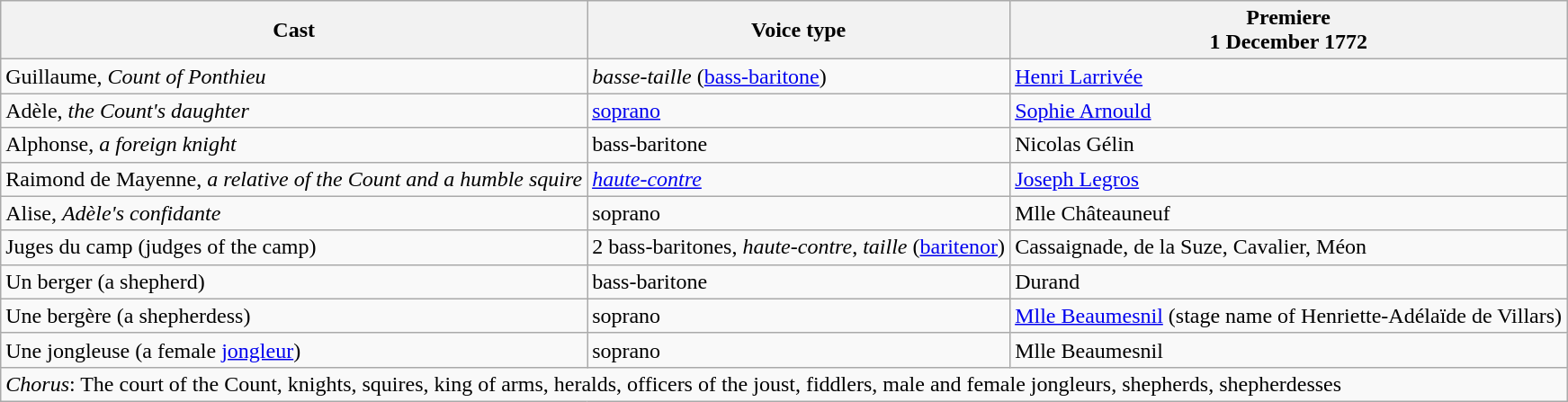<table class="wikitable">
<tr>
<th>Cast</th>
<th>Voice type</th>
<th>Premiere<br>1 December 1772</th>
</tr>
<tr>
<td>Guillaume, <em>Count of Ponthieu</em></td>
<td><em>basse-taille</em> (<a href='#'>bass-baritone</a>)</td>
<td><a href='#'>Henri Larrivée</a></td>
</tr>
<tr>
<td>Adèle, <em>the Count's daughter</em></td>
<td><a href='#'>soprano</a></td>
<td><a href='#'>Sophie Arnould</a></td>
</tr>
<tr>
<td>Alphonse, <em>a foreign knight</em></td>
<td>bass-baritone</td>
<td>Nicolas Gélin</td>
</tr>
<tr>
<td>Raimond de Mayenne, <em>a relative of the Count and a humble squire</em></td>
<td><em><a href='#'>haute-contre</a></em></td>
<td><a href='#'>Joseph Legros</a></td>
</tr>
<tr>
<td>Alise, <em>Adèle's confidante</em></td>
<td>soprano</td>
<td>Mlle Châteauneuf</td>
</tr>
<tr>
<td>Juges du camp (judges of the camp)</td>
<td>2 bass-baritones, <em>haute-contre</em>, <em>taille</em> (<a href='#'>baritenor</a>)</td>
<td>Cassaignade, de la Suze, Cavalier, Méon</td>
</tr>
<tr>
<td>Un berger (a shepherd)</td>
<td>bass-baritone</td>
<td>Durand</td>
</tr>
<tr>
<td>Une bergère (a shepherdess)</td>
<td>soprano</td>
<td><a href='#'>Mlle Beaumesnil</a> (stage name of Henriette-Adélaïde de Villars)</td>
</tr>
<tr>
<td>Une jongleuse (a female <a href='#'>jongleur</a>)</td>
<td>soprano</td>
<td>Mlle Beaumesnil</td>
</tr>
<tr>
<td colspan="3"><em>Chorus</em>: The court of the Count, knights, squires, king of arms, heralds, officers of the joust, fiddlers, male and female jongleurs, shepherds, shepherdesses</td>
</tr>
</table>
